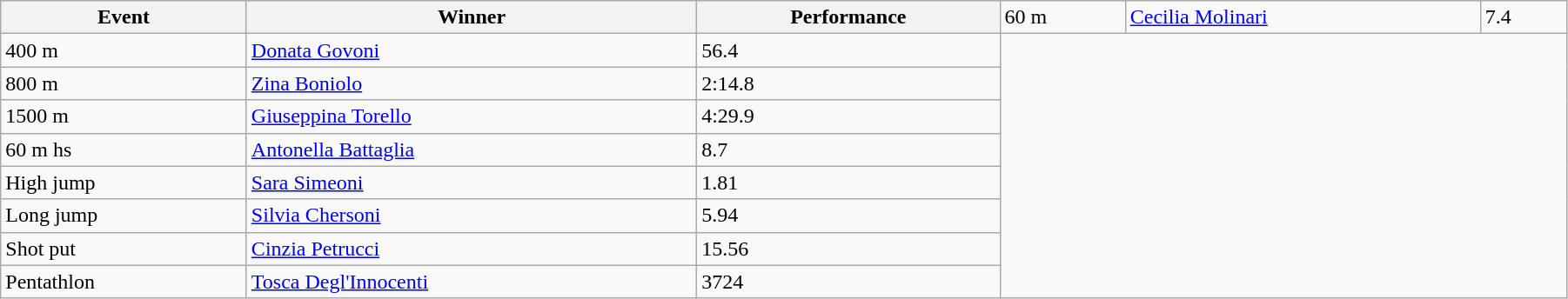<table class="wikitable" width=95% style="font-size:100%; text-align:left;">
<tr>
<th>Event</th>
<th>Winner</th>
<th>Performance</th>
<td>60 m</td>
<td><a href='#'>Cecilia Molinari </a></td>
<td>7.4</td>
</tr>
<tr>
<td>400 m</td>
<td><a href='#'>Donata Govoni </a></td>
<td>56.4</td>
</tr>
<tr>
<td>800 m</td>
<td><a href='#'>Zina Boniolo</a></td>
<td>2:14.8</td>
</tr>
<tr>
<td>1500 m</td>
<td><a href='#'>Giuseppina Torello</a></td>
<td>4:29.9</td>
</tr>
<tr>
<td>60 m hs</td>
<td><a href='#'>Antonella Battaglia</a></td>
<td>8.7</td>
</tr>
<tr>
<td>High jump</td>
<td><a href='#'>Sara Simeoni</a></td>
<td>1.81</td>
</tr>
<tr>
<td>Long jump</td>
<td><a href='#'>Silvia Chersoni</a></td>
<td>5.94</td>
</tr>
<tr>
<td>Shot put</td>
<td><a href='#'>Cinzia Petrucci</a></td>
<td>15.56</td>
</tr>
<tr>
<td>Pentathlon</td>
<td><a href='#'>Tosca Degl'Innocenti</a></td>
<td>3724</td>
</tr>
</table>
